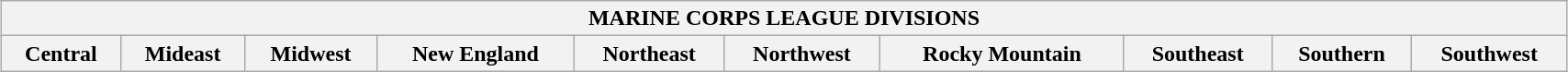<table class="wikitable" style="margin-left: auto; margin-right: auto; border: none; width:90%; text-align:center; cellpadding: 2; cellspacing: 0;">
<tr>
<th colspan="10">MARINE CORPS LEAGUE DIVISIONS</th>
</tr>
<tr>
<th>Central</th>
<th>Mideast</th>
<th>Midwest</th>
<th>New England</th>
<th>Northeast</th>
<th>Northwest</th>
<th>Rocky Mountain</th>
<th>Southeast</th>
<th>Southern</th>
<th>Southwest</th>
</tr>
<tr>
</tr>
</table>
